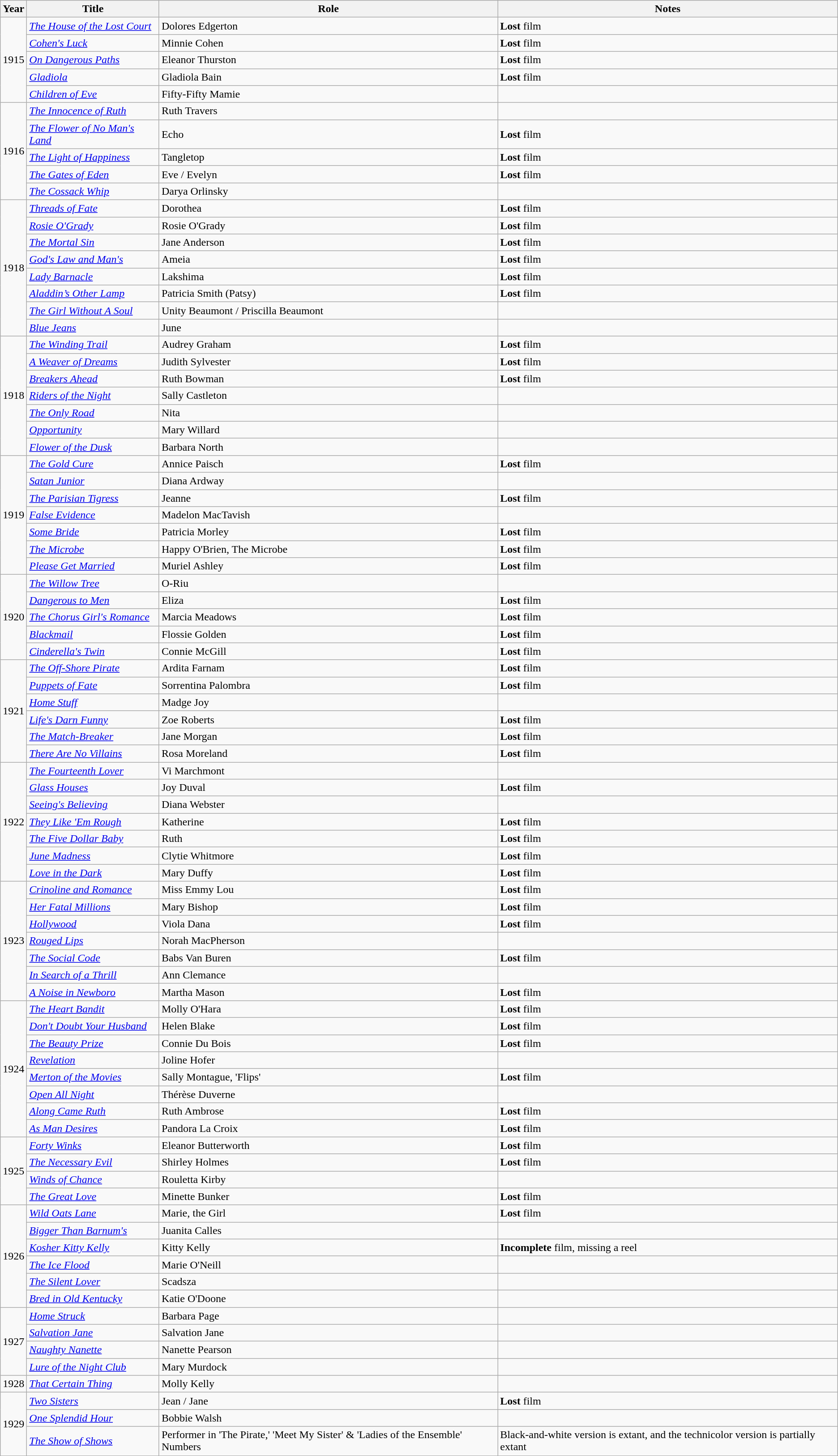<table class="wikitable sortable">
<tr>
<th>Year</th>
<th>Title</th>
<th>Role</th>
<th class="unsortable">Notes</th>
</tr>
<tr>
<td rowspan=5>1915</td>
<td><em><a href='#'>The House of the Lost Court</a></em></td>
<td>Dolores Edgerton</td>
<td><strong>Lost</strong> film</td>
</tr>
<tr>
<td><em><a href='#'>Cohen's Luck</a></em></td>
<td>Minnie Cohen</td>
<td><strong>Lost</strong> film</td>
</tr>
<tr>
<td><em><a href='#'>On Dangerous Paths</a></em></td>
<td>Eleanor Thurston</td>
<td><strong>Lost</strong> film</td>
</tr>
<tr>
<td><em><a href='#'>Gladiola</a></em></td>
<td>Gladiola Bain</td>
<td><strong>Lost</strong> film</td>
</tr>
<tr>
<td><em><a href='#'>Children of Eve</a></em></td>
<td>Fifty-Fifty Mamie</td>
<td></td>
</tr>
<tr>
<td rowspan=5>1916</td>
<td><em><a href='#'>The Innocence of Ruth</a></em></td>
<td>Ruth Travers</td>
<td></td>
</tr>
<tr>
<td><em><a href='#'>The Flower of No Man's Land</a></em></td>
<td>Echo</td>
<td><strong>Lost</strong> film</td>
</tr>
<tr>
<td><em><a href='#'>The Light of Happiness</a></em></td>
<td>Tangletop</td>
<td><strong>Lost</strong> film</td>
</tr>
<tr>
<td><em><a href='#'>The Gates of Eden</a></em></td>
<td>Eve / Evelyn</td>
<td><strong>Lost</strong> film</td>
</tr>
<tr>
<td><em><a href='#'>The Cossack Whip</a></em></td>
<td>Darya Orlinsky</td>
<td></td>
</tr>
<tr>
<td rowspan=8>1918</td>
<td><em><a href='#'>Threads of Fate</a></em></td>
<td>Dorothea</td>
<td><strong>Lost</strong> film</td>
</tr>
<tr>
<td><em><a href='#'>Rosie O'Grady</a></em></td>
<td>Rosie O'Grady</td>
<td><strong>Lost</strong> film</td>
</tr>
<tr>
<td><em><a href='#'>The Mortal Sin</a></em></td>
<td>Jane Anderson</td>
<td><strong>Lost</strong> film</td>
</tr>
<tr>
<td><em><a href='#'>God's Law and Man's</a></em></td>
<td>Ameia</td>
<td><strong>Lost</strong> film</td>
</tr>
<tr>
<td><em><a href='#'>Lady Barnacle</a></em></td>
<td>Lakshima</td>
<td><strong>Lost</strong> film</td>
</tr>
<tr>
<td><em><a href='#'>Aladdin’s Other Lamp</a></em></td>
<td>Patricia Smith (Patsy)</td>
<td><strong>Lost</strong> film</td>
</tr>
<tr>
<td><em><a href='#'>The Girl Without A Soul</a></em></td>
<td>Unity Beaumont / Priscilla Beaumont</td>
<td></td>
</tr>
<tr>
<td><em><a href='#'>Blue Jeans</a></em></td>
<td>June</td>
<td></td>
</tr>
<tr>
<td rowspan=7>1918</td>
<td><em><a href='#'>The Winding Trail</a></em></td>
<td>Audrey Graham</td>
<td><strong>Lost</strong> film</td>
</tr>
<tr>
<td><em><a href='#'>A Weaver of Dreams</a></em></td>
<td>Judith Sylvester</td>
<td><strong>Lost</strong> film</td>
</tr>
<tr>
<td><em><a href='#'>Breakers Ahead</a></em></td>
<td>Ruth Bowman</td>
<td><strong>Lost</strong> film</td>
</tr>
<tr>
<td><em><a href='#'>Riders of the Night</a></em></td>
<td>Sally Castleton</td>
<td></td>
</tr>
<tr>
<td><em><a href='#'>The Only Road</a></em></td>
<td>Nita</td>
<td></td>
</tr>
<tr>
<td><em><a href='#'>Opportunity</a></em></td>
<td>Mary Willard</td>
<td></td>
</tr>
<tr>
<td><em><a href='#'>Flower of the Dusk</a></em></td>
<td>Barbara North</td>
<td></td>
</tr>
<tr>
<td rowspan=7>1919</td>
<td><em><a href='#'>The Gold Cure</a></em></td>
<td>Annice Paisch</td>
<td><strong>Lost</strong> film</td>
</tr>
<tr>
<td><em><a href='#'>Satan Junior</a></em></td>
<td>Diana Ardway</td>
<td></td>
</tr>
<tr>
<td><em><a href='#'>The Parisian Tigress</a></em></td>
<td>Jeanne</td>
<td><strong>Lost</strong> film</td>
</tr>
<tr>
<td><em><a href='#'>False Evidence</a></em></td>
<td>Madelon MacTavish</td>
<td></td>
</tr>
<tr>
<td><em><a href='#'>Some Bride</a></em></td>
<td>Patricia Morley</td>
<td><strong>Lost</strong> film</td>
</tr>
<tr>
<td><em><a href='#'>The Microbe</a></em></td>
<td>Happy O'Brien, The Microbe</td>
<td><strong>Lost</strong> film</td>
</tr>
<tr>
<td><em><a href='#'>Please Get Married</a></em></td>
<td>Muriel Ashley</td>
<td><strong>Lost</strong> film</td>
</tr>
<tr>
<td rowspan=5>1920</td>
<td><em><a href='#'>The Willow Tree</a></em></td>
<td>O-Riu</td>
<td></td>
</tr>
<tr>
<td><em><a href='#'>Dangerous to Men</a></em></td>
<td>Eliza</td>
<td><strong>Lost</strong> film</td>
</tr>
<tr>
<td><em><a href='#'>The Chorus Girl's Romance</a></em></td>
<td>Marcia Meadows</td>
<td><strong>Lost</strong> film</td>
</tr>
<tr>
<td><em><a href='#'>Blackmail</a></em></td>
<td>Flossie Golden</td>
<td><strong>Lost</strong> film</td>
</tr>
<tr>
<td><em><a href='#'>Cinderella's Twin</a></em></td>
<td>Connie McGill</td>
<td><strong>Lost</strong> film</td>
</tr>
<tr>
<td rowspan=6>1921</td>
<td><em><a href='#'>The Off-Shore Pirate</a></em></td>
<td>Ardita Farnam</td>
<td><strong>Lost</strong> film</td>
</tr>
<tr>
<td><em><a href='#'>Puppets of Fate</a></em></td>
<td>Sorrentina Palombra</td>
<td><strong>Lost</strong> film</td>
</tr>
<tr>
<td><em><a href='#'>Home Stuff</a></em></td>
<td>Madge Joy</td>
<td></td>
</tr>
<tr>
<td><em><a href='#'>Life's Darn Funny</a></em></td>
<td>Zoe Roberts</td>
<td><strong>Lost</strong> film</td>
</tr>
<tr>
<td><em><a href='#'>The Match-Breaker</a></em></td>
<td>Jane Morgan</td>
<td><strong>Lost</strong> film</td>
</tr>
<tr>
<td><em><a href='#'>There Are No Villains</a></em></td>
<td>Rosa Moreland</td>
<td><strong>Lost</strong> film</td>
</tr>
<tr>
<td rowspan=7>1922</td>
<td><em><a href='#'>The Fourteenth Lover</a></em></td>
<td>Vi Marchmont</td>
<td></td>
</tr>
<tr>
<td><em><a href='#'>Glass Houses</a></em></td>
<td>Joy Duval</td>
<td><strong>Lost</strong> film</td>
</tr>
<tr>
<td><em><a href='#'>Seeing's Believing</a></em></td>
<td>Diana Webster</td>
<td></td>
</tr>
<tr>
<td><em><a href='#'>They Like 'Em Rough</a></em></td>
<td>Katherine</td>
<td><strong>Lost</strong> film</td>
</tr>
<tr>
<td><em><a href='#'>The Five Dollar Baby</a></em></td>
<td>Ruth</td>
<td><strong>Lost</strong> film</td>
</tr>
<tr>
<td><em><a href='#'>June Madness</a></em></td>
<td>Clytie Whitmore</td>
<td><strong>Lost</strong> film</td>
</tr>
<tr>
<td><em><a href='#'>Love in the Dark</a></em></td>
<td>Mary Duffy</td>
<td><strong>Lost</strong> film</td>
</tr>
<tr>
<td rowspan=7>1923</td>
<td><em><a href='#'>Crinoline and Romance</a></em></td>
<td>Miss Emmy Lou</td>
<td><strong>Lost</strong> film</td>
</tr>
<tr>
<td><em><a href='#'>Her Fatal Millions</a></em></td>
<td>Mary Bishop</td>
<td><strong>Lost</strong> film</td>
</tr>
<tr>
<td><em><a href='#'>Hollywood</a></em></td>
<td>Viola Dana</td>
<td><strong>Lost</strong> film</td>
</tr>
<tr>
<td><em><a href='#'>Rouged Lips</a></em></td>
<td>Norah MacPherson</td>
<td></td>
</tr>
<tr>
<td><em><a href='#'>The Social Code</a></em></td>
<td>Babs Van Buren</td>
<td><strong>Lost</strong> film</td>
</tr>
<tr>
<td><em><a href='#'>In Search of a Thrill</a></em></td>
<td>Ann Clemance</td>
<td></td>
</tr>
<tr>
<td><em><a href='#'>A Noise in Newboro</a></em></td>
<td>Martha Mason</td>
<td><strong>Lost</strong> film</td>
</tr>
<tr>
<td rowspan=8>1924</td>
<td><em><a href='#'>The Heart Bandit</a></em></td>
<td>Molly O'Hara</td>
<td><strong>Lost</strong> film</td>
</tr>
<tr>
<td><em><a href='#'>Don't Doubt Your Husband</a></em></td>
<td>Helen Blake</td>
<td><strong>Lost</strong> film</td>
</tr>
<tr>
<td><em><a href='#'>The Beauty Prize</a></em></td>
<td>Connie Du Bois</td>
<td><strong>Lost</strong> film</td>
</tr>
<tr>
<td><em><a href='#'>Revelation</a></em></td>
<td>Joline Hofer</td>
<td></td>
</tr>
<tr>
<td><em><a href='#'>Merton of the Movies</a></em></td>
<td>Sally Montague, 'Flips'</td>
<td><strong>Lost</strong> film</td>
</tr>
<tr>
<td><em><a href='#'>Open All Night</a></em></td>
<td>Thérèse Duverne</td>
<td></td>
</tr>
<tr>
<td><em><a href='#'>Along Came Ruth</a></em></td>
<td>Ruth Ambrose</td>
<td><strong>Lost</strong> film</td>
</tr>
<tr>
<td><em><a href='#'>As Man Desires</a></em></td>
<td>Pandora La Croix</td>
<td><strong>Lost</strong> film</td>
</tr>
<tr>
<td rowspan=4>1925</td>
<td><em><a href='#'>Forty Winks</a></em></td>
<td>Eleanor Butterworth</td>
<td><strong>Lost</strong> film</td>
</tr>
<tr>
<td><em><a href='#'>The Necessary Evil</a></em></td>
<td>Shirley Holmes</td>
<td><strong>Lost</strong> film</td>
</tr>
<tr>
<td><em><a href='#'>Winds of Chance</a></em></td>
<td>Rouletta Kirby</td>
<td></td>
</tr>
<tr>
<td><em><a href='#'>The Great Love</a></em></td>
<td>Minette Bunker</td>
<td><strong>Lost</strong> film</td>
</tr>
<tr>
<td rowspan=6>1926</td>
<td><em><a href='#'>Wild Oats Lane</a></em></td>
<td>Marie, the Girl</td>
<td><strong>Lost</strong> film</td>
</tr>
<tr>
<td><em><a href='#'>Bigger Than Barnum's</a></em></td>
<td>Juanita Calles</td>
<td></td>
</tr>
<tr>
<td><em><a href='#'>Kosher Kitty Kelly</a></em></td>
<td>Kitty Kelly</td>
<td><strong>Incomplete</strong> film, missing a reel</td>
</tr>
<tr>
<td><em><a href='#'>The Ice Flood</a></em></td>
<td>Marie O'Neill</td>
</tr>
<tr>
<td><em><a href='#'>The Silent Lover</a></em></td>
<td>Scadsza</td>
<td></td>
</tr>
<tr>
<td><em><a href='#'>Bred in Old Kentucky</a></em></td>
<td>Katie O'Doone</td>
<td></td>
</tr>
<tr>
<td rowspan=4>1927</td>
<td><em><a href='#'>Home Struck</a></em></td>
<td>Barbara Page</td>
<td></td>
</tr>
<tr>
<td><em><a href='#'>Salvation Jane</a></em></td>
<td>Salvation Jane</td>
<td></td>
</tr>
<tr>
<td><em><a href='#'>Naughty Nanette</a></em></td>
<td>Nanette Pearson</td>
<td></td>
</tr>
<tr>
<td><em><a href='#'>Lure of the Night Club</a></em></td>
<td>Mary Murdock</td>
<td></td>
</tr>
<tr>
<td>1928</td>
<td><em><a href='#'>That Certain Thing</a></em></td>
<td>Molly Kelly</td>
<td></td>
</tr>
<tr>
<td rowspan=3>1929</td>
<td><em><a href='#'>Two Sisters</a></em></td>
<td>Jean / Jane</td>
<td><strong>Lost</strong> film</td>
</tr>
<tr>
<td><em><a href='#'>One Splendid Hour</a></em></td>
<td>Bobbie Walsh</td>
<td></td>
</tr>
<tr>
<td><em><a href='#'>The Show of Shows</a></em></td>
<td>Performer in 'The Pirate,' 'Meet My Sister' & 'Ladies of the Ensemble' Numbers</td>
<td>Black-and-white version is extant, and the technicolor version is partially extant</td>
</tr>
</table>
